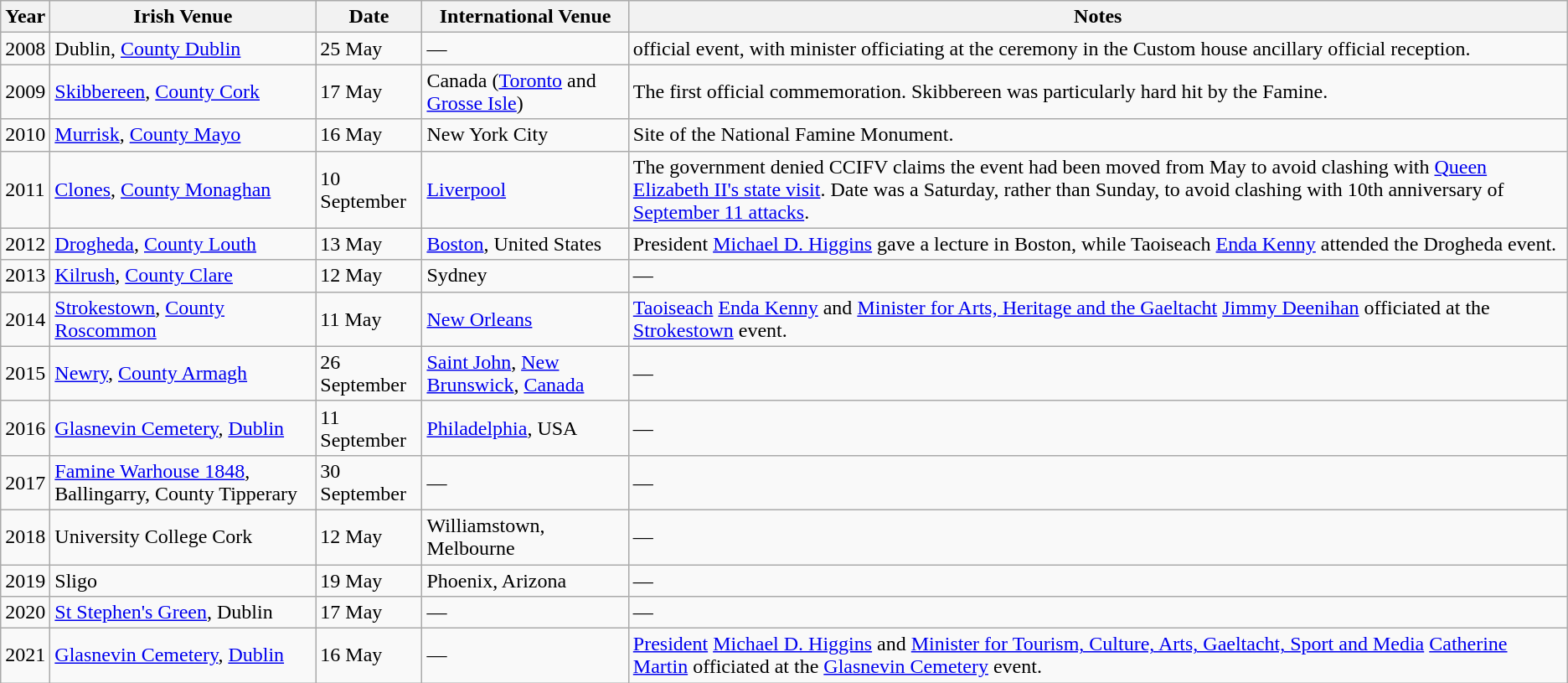<table class="wikitable sortable">
<tr>
<th>Year</th>
<th>Irish Venue</th>
<th>Date</th>
<th>International Venue</th>
<th class="unsortable">Notes</th>
</tr>
<tr>
<td>2008</td>
<td>Dublin, <a href='#'>County Dublin</a></td>
<td>25 May</td>
<td>—</td>
<td>official event, with minister officiating at the ceremony in the Custom house ancillary official reception.</td>
</tr>
<tr>
<td>2009</td>
<td><a href='#'>Skibbereen</a>, <a href='#'>County Cork</a></td>
<td>17 May</td>
<td>Canada (<a href='#'>Toronto</a> and <a href='#'>Grosse Isle</a>)</td>
<td>The first official commemoration. Skibbereen was particularly hard hit by the Famine.</td>
</tr>
<tr>
<td>2010</td>
<td><a href='#'>Murrisk</a>, <a href='#'>County Mayo</a></td>
<td>16 May</td>
<td>New York City</td>
<td>Site of the National Famine Monument.</td>
</tr>
<tr>
<td>2011</td>
<td><a href='#'>Clones</a>, <a href='#'>County Monaghan</a></td>
<td>10 September</td>
<td><a href='#'>Liverpool</a></td>
<td>The government denied CCIFV claims the event had been moved from May to avoid clashing with <a href='#'>Queen Elizabeth II's state visit</a>. Date was a Saturday, rather than Sunday, to avoid clashing with 10th anniversary of <a href='#'>September 11 attacks</a>.</td>
</tr>
<tr>
<td>2012</td>
<td><a href='#'>Drogheda</a>, <a href='#'>County Louth</a></td>
<td>13 May</td>
<td><a href='#'>Boston</a>, United States</td>
<td>President <a href='#'>Michael D. Higgins</a> gave a lecture in Boston, while Taoiseach <a href='#'>Enda Kenny</a> attended the Drogheda event.</td>
</tr>
<tr>
<td>2013</td>
<td><a href='#'>Kilrush</a>, <a href='#'>County Clare</a></td>
<td>12 May</td>
<td>Sydney</td>
<td>—</td>
</tr>
<tr>
<td>2014</td>
<td><a href='#'>Strokestown</a>, <a href='#'>County Roscommon</a></td>
<td>11 May</td>
<td><a href='#'>New Orleans</a></td>
<td><a href='#'>Taoiseach</a> <a href='#'>Enda Kenny</a> and <a href='#'>Minister for Arts, Heritage and the Gaeltacht</a> <a href='#'>Jimmy Deenihan</a> officiated at the <a href='#'>Strokestown</a> event.</td>
</tr>
<tr>
<td>2015</td>
<td><a href='#'>Newry</a>, <a href='#'>County Armagh</a></td>
<td>26 September</td>
<td><a href='#'>Saint John</a>, <a href='#'>New Brunswick</a>, <a href='#'>Canada</a></td>
<td>—</td>
</tr>
<tr>
<td>2016</td>
<td><a href='#'>Glasnevin Cemetery</a>, <a href='#'>Dublin</a></td>
<td>11 September</td>
<td><a href='#'>Philadelphia</a>, USA</td>
<td>—</td>
</tr>
<tr>
<td>2017</td>
<td><a href='#'>Famine Warhouse 1848</a>, Ballingarry, County Tipperary</td>
<td>30 September</td>
<td>—</td>
<td>—</td>
</tr>
<tr>
<td>2018</td>
<td>University College Cork</td>
<td>12 May</td>
<td>Williamstown, Melbourne</td>
<td>—</td>
</tr>
<tr>
<td>2019</td>
<td>Sligo</td>
<td>19 May</td>
<td>Phoenix, Arizona</td>
<td>—</td>
</tr>
<tr>
<td>2020</td>
<td><a href='#'>St Stephen's Green</a>, Dublin</td>
<td>17 May</td>
<td>—</td>
<td>—</td>
</tr>
<tr>
<td>2021</td>
<td><a href='#'>Glasnevin Cemetery</a>, <a href='#'>Dublin</a></td>
<td>16 May</td>
<td>—</td>
<td><a href='#'>President</a> <a href='#'>Michael D. Higgins</a> and <a href='#'>Minister for Tourism, Culture, Arts, Gaeltacht, Sport and Media</a> <a href='#'>Catherine Martin</a> officiated at the <a href='#'>Glasnevin Cemetery</a> event.</td>
</tr>
</table>
